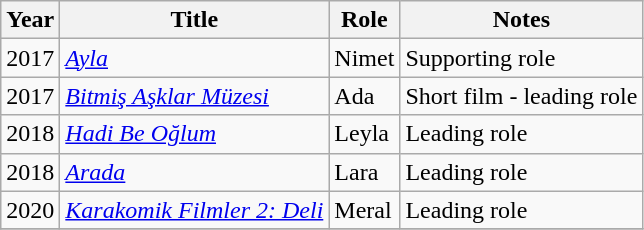<table class="wikitable">
<tr>
<th>Year</th>
<th>Title</th>
<th>Role</th>
<th>Notes</th>
</tr>
<tr>
<td>2017</td>
<td><em><a href='#'>Ayla</a></em></td>
<td>Nimet</td>
<td>Supporting role</td>
</tr>
<tr>
<td>2017</td>
<td><em><a href='#'>Bitmiş Aşklar Müzesi</a></em></td>
<td>Ada</td>
<td>Short film - leading role</td>
</tr>
<tr>
<td>2018</td>
<td><em><a href='#'>Hadi Be Oğlum</a></em></td>
<td>Leyla</td>
<td>Leading role</td>
</tr>
<tr>
<td>2018</td>
<td><em><a href='#'>Arada</a></em></td>
<td>Lara</td>
<td>Leading role</td>
</tr>
<tr>
<td>2020</td>
<td><em><a href='#'>Karakomik Filmler 2: Deli</a></em></td>
<td>Meral</td>
<td>Leading role</td>
</tr>
<tr>
</tr>
</table>
